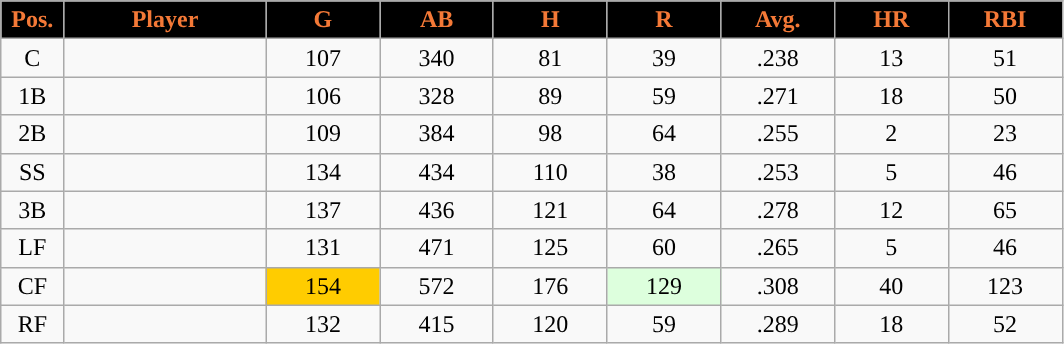<table class="wikitable sortable">
<tr>
<th style="background:black;color:#f47937;" width="5%">Pos.</th>
<th style="background:black;color:#f47937;" width="16%">Player</th>
<th style="background:black;color:#f47937;" width="9%">G</th>
<th style="background:black;color:#f47937;" width="9%">AB</th>
<th style="background:black;color:#f47937;" width="9%">H</th>
<th style="background:black;color:#f47937;" width="9%">R</th>
<th style="background:black;color:#f47937;" width="9%">Avg.</th>
<th style="background:black;color:#f47937;" width="9%">HR</th>
<th style="background:black;color:#f47937;" width="9%">RBI</th>
</tr>
<tr align="center">
<td>C</td>
<td></td>
<td>107</td>
<td>340</td>
<td>81</td>
<td>39</td>
<td>.238</td>
<td>13</td>
<td>51</td>
</tr>
<tr align="center">
<td>1B</td>
<td></td>
<td>106</td>
<td>328</td>
<td>89</td>
<td>59</td>
<td>.271</td>
<td>18</td>
<td>50</td>
</tr>
<tr align="center">
<td>2B</td>
<td></td>
<td>109</td>
<td>384</td>
<td>98</td>
<td>64</td>
<td>.255</td>
<td>2</td>
<td>23</td>
</tr>
<tr align="center">
<td>SS</td>
<td></td>
<td>134</td>
<td>434</td>
<td>110</td>
<td>38</td>
<td>.253</td>
<td>5</td>
<td>46</td>
</tr>
<tr align="center">
<td>3B</td>
<td></td>
<td>137</td>
<td>436</td>
<td>121</td>
<td>64</td>
<td>.278</td>
<td>12</td>
<td>65</td>
</tr>
<tr align="center">
<td>LF</td>
<td></td>
<td>131</td>
<td>471</td>
<td>125</td>
<td>60</td>
<td>.265</td>
<td>5</td>
<td>46</td>
</tr>
<tr align="center">
<td>CF</td>
<td></td>
<td style="background:#fc0;">154</td>
<td>572</td>
<td>176</td>
<td style="background:#DDFFDD;">129</td>
<td>.308</td>
<td>40</td>
<td>123</td>
</tr>
<tr align="center">
<td>RF</td>
<td></td>
<td>132</td>
<td>415</td>
<td>120</td>
<td>59</td>
<td>.289</td>
<td>18</td>
<td>52</td>
</tr>
</table>
